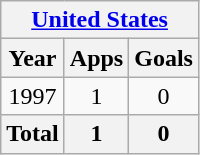<table class="wikitable" style="text-align:center">
<tr>
<th colspan=3><a href='#'>United States</a></th>
</tr>
<tr>
<th>Year</th>
<th>Apps</th>
<th>Goals</th>
</tr>
<tr>
<td>1997</td>
<td>1</td>
<td>0</td>
</tr>
<tr>
<th>Total</th>
<th>1</th>
<th>0</th>
</tr>
</table>
